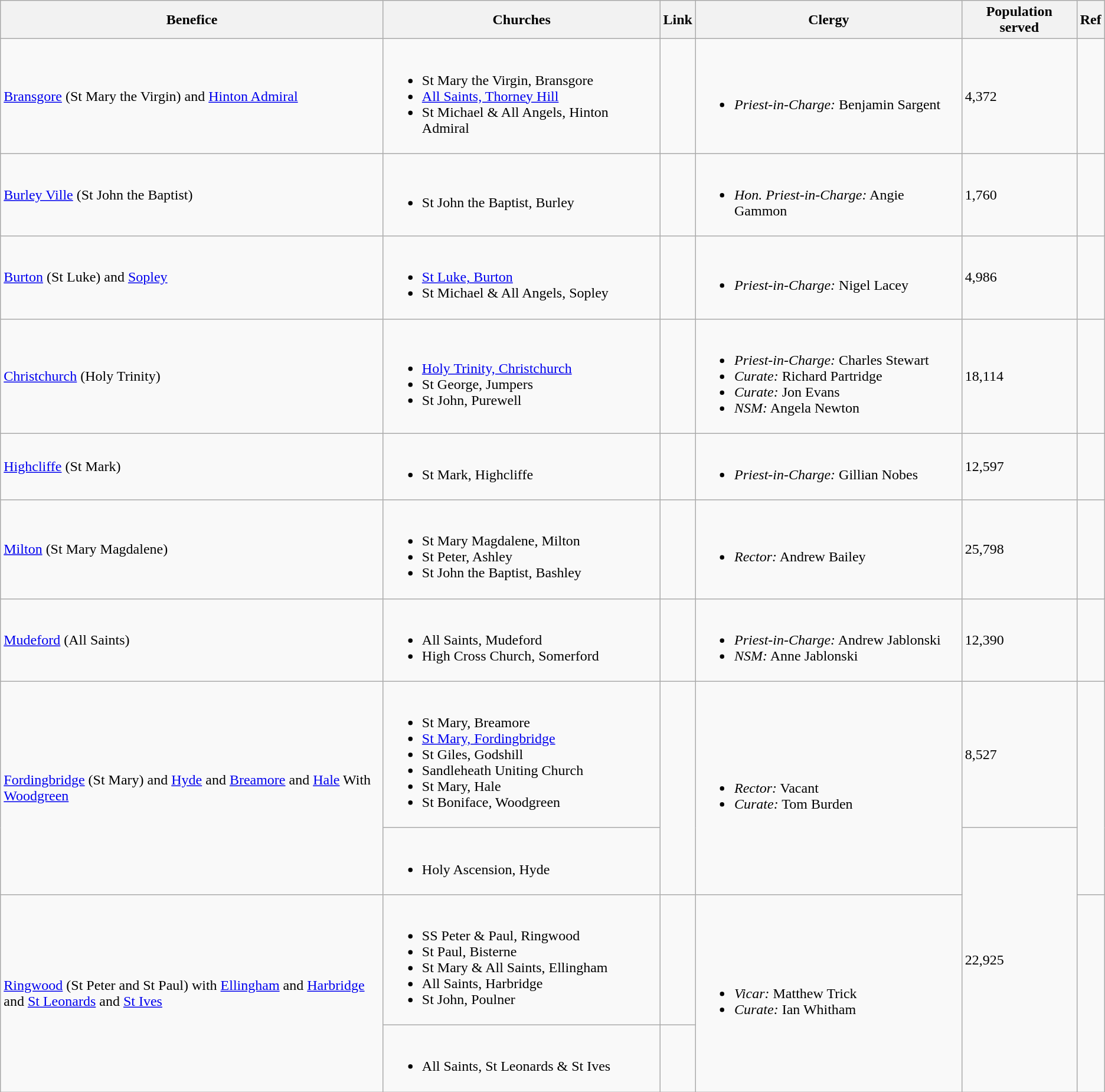<table class="wikitable">
<tr>
<th style="width:425px;">Benefice</th>
<th>Churches</th>
<th>Link</th>
<th>Clergy</th>
<th>Population served</th>
<th>Ref</th>
</tr>
<tr>
<td><a href='#'>Bransgore</a> (St Mary the Virgin) and <a href='#'>Hinton Admiral</a></td>
<td><br><ul><li>St Mary the Virgin, Bransgore</li><li><a href='#'>All Saints, Thorney Hill</a></li><li>St Michael & All Angels, Hinton Admiral</li></ul></td>
<td> </td>
<td><br><ul><li><em>Priest-in-Charge:</em> Benjamin Sargent</li></ul></td>
<td>4,372</td>
<td></td>
</tr>
<tr>
<td><a href='#'>Burley Ville</a> (St John the Baptist)</td>
<td><br><ul><li>St John the Baptist, Burley</li></ul></td>
<td></td>
<td><br><ul><li><em>Hon. Priest-in-Charge:</em> Angie Gammon</li></ul></td>
<td>1,760</td>
<td></td>
</tr>
<tr>
<td><a href='#'>Burton</a> (St Luke) and <a href='#'>Sopley</a></td>
<td><br><ul><li><a href='#'>St Luke, Burton</a></li><li>St Michael & All Angels, Sopley</li></ul></td>
<td></td>
<td><br><ul><li><em>Priest-in-Charge:</em> Nigel Lacey</li></ul></td>
<td>4,986</td>
<td></td>
</tr>
<tr>
<td><a href='#'>Christchurch</a> (Holy Trinity)</td>
<td><br><ul><li><a href='#'>Holy Trinity, Christchurch</a></li><li>St George, Jumpers</li><li>St John, Purewell</li></ul></td>
<td></td>
<td><br><ul><li><em>Priest-in-Charge:</em> Charles Stewart</li><li><em>Curate:</em> Richard Partridge</li><li><em>Curate:</em> Jon Evans</li><li><em>NSM:</em> Angela Newton</li></ul></td>
<td>18,114</td>
<td></td>
</tr>
<tr>
<td><a href='#'>Highcliffe</a> (St Mark)</td>
<td><br><ul><li>St Mark, Highcliffe</li></ul></td>
<td></td>
<td><br><ul><li><em>Priest-in-Charge:</em> Gillian Nobes</li></ul></td>
<td>12,597</td>
<td></td>
</tr>
<tr>
<td><a href='#'>Milton</a> (St Mary Magdalene)</td>
<td><br><ul><li>St Mary Magdalene, Milton</li><li>St Peter, Ashley</li><li>St John the Baptist, Bashley</li></ul></td>
<td></td>
<td><br><ul><li><em>Rector:</em> Andrew Bailey</li></ul></td>
<td>25,798</td>
<td></td>
</tr>
<tr>
<td><a href='#'>Mudeford</a> (All Saints)</td>
<td><br><ul><li>All Saints, Mudeford</li><li>High Cross Church, Somerford</li></ul></td>
<td></td>
<td><br><ul><li><em>Priest-in-Charge:</em> Andrew Jablonski</li><li><em>NSM:</em> Anne Jablonski</li></ul></td>
<td>12,390</td>
<td></td>
</tr>
<tr>
<td rowspan="2"><a href='#'>Fordingbridge</a> (St Mary) and <a href='#'>Hyde</a> and <a href='#'>Breamore</a> and <a href='#'>Hale</a> With <a href='#'>Woodgreen</a></td>
<td><br><ul><li>St Mary, Breamore</li><li><a href='#'>St Mary, Fordingbridge</a></li><li>St Giles, Godshill</li><li>Sandleheath Uniting Church </li><li>St Mary, Hale</li><li>St Boniface, Woodgreen</li></ul></td>
<td rowspan="2"></td>
<td rowspan="2"><br><ul><li><em>Rector:</em> Vacant</li><li><em>Curate:</em> Tom Burden</li></ul></td>
<td>8,527</td>
<td rowspan="2"></td>
</tr>
<tr>
<td><br><ul><li>Holy Ascension, Hyde</li></ul></td>
<td rowspan="3">22,925</td>
</tr>
<tr>
<td rowspan="2"><a href='#'>Ringwood</a> (St Peter and St Paul) with <a href='#'>Ellingham</a> and <a href='#'>Harbridge</a> and <a href='#'>St Leonards</a> and <a href='#'>St Ives</a></td>
<td><br><ul><li>SS Peter & Paul, Ringwood</li><li>St Paul, Bisterne</li><li>St Mary & All Saints, Ellingham</li><li>All Saints, Harbridge</li><li>St John, Poulner</li></ul></td>
<td></td>
<td rowspan="2"><br><ul><li><em>Vicar:</em> Matthew Trick</li><li><em>Curate:</em> Ian Whitham</li></ul></td>
<td rowspan="2"></td>
</tr>
<tr>
<td><br><ul><li>All Saints, St Leonards & St Ives</li></ul></td>
<td></td>
</tr>
</table>
